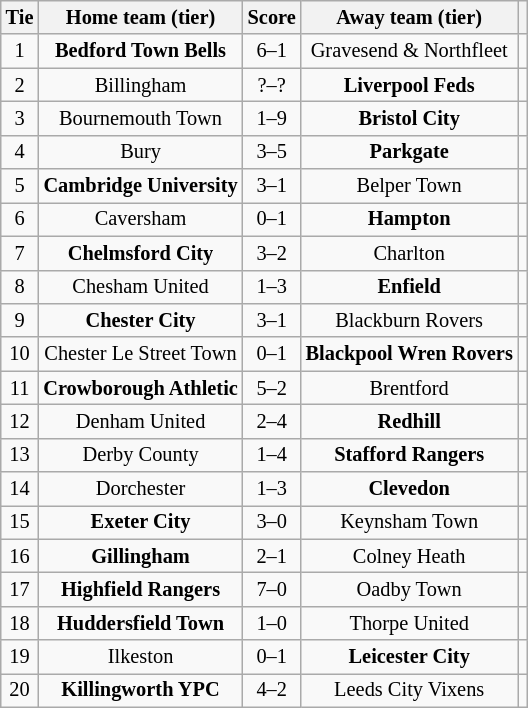<table class="wikitable" style="text-align:center; font-size:85%">
<tr>
<th>Tie</th>
<th>Home team (tier)</th>
<th>Score</th>
<th>Away team (tier)</th>
<th></th>
</tr>
<tr>
<td align="center">1</td>
<td><strong>Bedford Town Bells</strong></td>
<td align="center">6–1</td>
<td>Gravesend & Northfleet</td>
<td></td>
</tr>
<tr>
<td align="center">2</td>
<td>Billingham</td>
<td align="center">?–?</td>
<td><strong>Liverpool Feds</strong></td>
<td></td>
</tr>
<tr>
<td align="center">3</td>
<td>Bournemouth Town</td>
<td align="center">1–9</td>
<td><strong>Bristol City</strong></td>
<td></td>
</tr>
<tr>
<td align="center">4</td>
<td>Bury</td>
<td align="center">3–5</td>
<td><strong>Parkgate</strong></td>
<td></td>
</tr>
<tr>
<td align="center">5</td>
<td><strong>Cambridge University</strong></td>
<td align="center">3–1</td>
<td>Belper Town</td>
<td></td>
</tr>
<tr>
<td align="center">6</td>
<td>Caversham</td>
<td align="center">0–1</td>
<td><strong>Hampton</strong></td>
<td></td>
</tr>
<tr>
<td align="center">7</td>
<td><strong>Chelmsford City</strong></td>
<td align="center">3–2 </td>
<td>Charlton</td>
<td></td>
</tr>
<tr>
<td align="center">8</td>
<td>Chesham United</td>
<td align="center">1–3</td>
<td><strong>Enfield</strong></td>
<td></td>
</tr>
<tr>
<td align="center">9</td>
<td><strong>Chester City</strong></td>
<td align="center">3–1</td>
<td>Blackburn Rovers</td>
<td></td>
</tr>
<tr>
<td align="center">10</td>
<td>Chester Le Street Town</td>
<td align="center">0–1</td>
<td><strong>Blackpool Wren Rovers</strong></td>
<td></td>
</tr>
<tr>
<td align="center">11</td>
<td><strong>Crowborough Athletic</strong></td>
<td align="center">5–2</td>
<td>Brentford</td>
<td></td>
</tr>
<tr>
<td align="center">12</td>
<td>Denham United</td>
<td align="center">2–4</td>
<td><strong>Redhill</strong></td>
<td></td>
</tr>
<tr>
<td align="center">13</td>
<td>Derby County</td>
<td align="center">1–4</td>
<td><strong>Stafford Rangers</strong></td>
<td></td>
</tr>
<tr>
<td align="center">14</td>
<td>Dorchester</td>
<td align="center">1–3</td>
<td><strong>Clevedon</strong></td>
<td></td>
</tr>
<tr>
<td align="center">15</td>
<td><strong>Exeter City</strong></td>
<td align="center">3–0</td>
<td>Keynsham Town</td>
<td></td>
</tr>
<tr>
<td align="center">16</td>
<td><strong>Gillingham</strong></td>
<td align="center">2–1</td>
<td>Colney Heath</td>
<td></td>
</tr>
<tr>
<td align="center">17</td>
<td><strong>Highfield Rangers</strong></td>
<td align="center">7–0</td>
<td>Oadby Town</td>
<td></td>
</tr>
<tr>
<td align="center">18</td>
<td><strong>Huddersfield Town</strong></td>
<td align="center">1–0</td>
<td>Thorpe United</td>
<td></td>
</tr>
<tr>
<td align="center">19</td>
<td>Ilkeston</td>
<td align="center">0–1</td>
<td><strong>Leicester City</strong></td>
<td></td>
</tr>
<tr>
<td align="center">20</td>
<td><strong>Killingworth YPC</strong></td>
<td align="center">4–2</td>
<td>Leeds City Vixens</td>
<td></td>
</tr>
</table>
